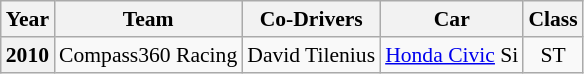<table class="wikitable" style="font-size:90%">
<tr>
<th>Year</th>
<th>Team</th>
<th>Co-Drivers</th>
<th>Car</th>
<th>Class</th>
</tr>
<tr style="text-align:center;">
<th>2010</th>
<td align="left"> Compass360 Racing</td>
<td align="left">David Tilenius</td>
<td><a href='#'>Honda Civic</a> Si</td>
<td>ST</td>
</tr>
</table>
